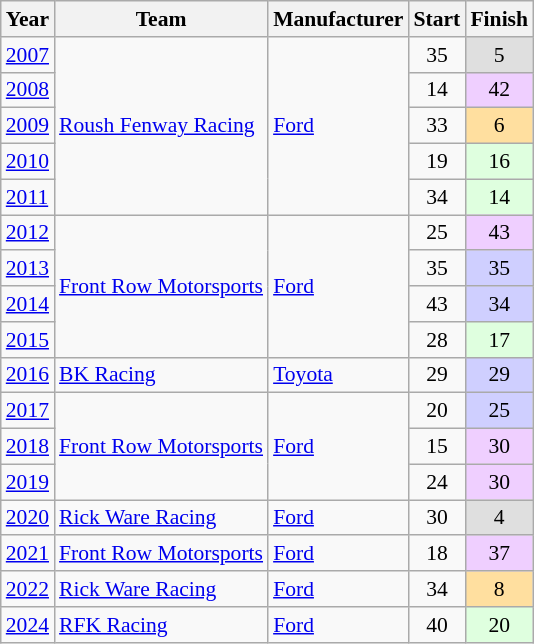<table class="wikitable" style="font-size: 90%;">
<tr>
<th>Year</th>
<th>Team</th>
<th>Manufacturer</th>
<th>Start</th>
<th>Finish</th>
</tr>
<tr>
<td><a href='#'>2007</a></td>
<td rowspan=5><a href='#'>Roush Fenway Racing</a></td>
<td rowspan=5><a href='#'>Ford</a></td>
<td align=center>35</td>
<td align=center style="background:#DFDFDF;">5</td>
</tr>
<tr>
<td><a href='#'>2008</a></td>
<td align=center>14</td>
<td align=center style="background:#EFCFFF;">42</td>
</tr>
<tr>
<td><a href='#'>2009</a></td>
<td align=center>33</td>
<td align=center style="background:#FFDF9F;">6</td>
</tr>
<tr>
<td><a href='#'>2010</a></td>
<td align=center>19</td>
<td align=center style="background:#DFFFDF;">16</td>
</tr>
<tr>
<td><a href='#'>2011</a></td>
<td align=center>34</td>
<td align=center style="background:#DFFFDF;">14</td>
</tr>
<tr>
<td><a href='#'>2012</a></td>
<td rowspan=4><a href='#'>Front Row Motorsports</a></td>
<td rowspan=4><a href='#'>Ford</a></td>
<td align=center>25</td>
<td align=center style="background:#EFCFFF;">43</td>
</tr>
<tr>
<td><a href='#'>2013</a></td>
<td align=center>35</td>
<td align=center style="background:#CFCFFF;">35</td>
</tr>
<tr>
<td><a href='#'>2014</a></td>
<td align=center>43</td>
<td align=center style="background:#CFCFFF;">34</td>
</tr>
<tr>
<td><a href='#'>2015</a></td>
<td align=center>28</td>
<td align=center style="background:#DFFFDF;">17</td>
</tr>
<tr>
<td><a href='#'>2016</a></td>
<td><a href='#'>BK Racing</a></td>
<td><a href='#'>Toyota</a></td>
<td align=center>29</td>
<td align=center style="background:#CFCFFF;">29</td>
</tr>
<tr>
<td><a href='#'>2017</a></td>
<td rowspan=3><a href='#'>Front Row Motorsports</a></td>
<td rowspan=3><a href='#'>Ford</a></td>
<td align=center>20</td>
<td align=center style="background:#CFCFFF;">25</td>
</tr>
<tr>
<td><a href='#'>2018</a></td>
<td align=center>15</td>
<td align=center style="background:#EFCFFF;">30</td>
</tr>
<tr>
<td><a href='#'>2019</a></td>
<td align=center>24</td>
<td align=center style="background:#EFCFFF;">30</td>
</tr>
<tr>
<td><a href='#'>2020</a></td>
<td><a href='#'>Rick Ware Racing</a></td>
<td><a href='#'>Ford</a></td>
<td align=center>30</td>
<td align=center style="background:#DFDFDF;">4</td>
</tr>
<tr>
<td><a href='#'>2021</a></td>
<td><a href='#'>Front Row Motorsports</a></td>
<td><a href='#'>Ford</a></td>
<td align=center>18</td>
<td align=center style="background:#EFCFFF;">37</td>
</tr>
<tr>
<td><a href='#'>2022</a></td>
<td><a href='#'>Rick Ware Racing</a></td>
<td><a href='#'>Ford</a></td>
<td align=center>34</td>
<td align=center style="background:#FFDF9F;">8</td>
</tr>
<tr>
<td><a href='#'>2024</a></td>
<td><a href='#'>RFK Racing</a></td>
<td><a href='#'>Ford</a></td>
<td align=center>40</td>
<td align=center style="background:#DFFFDF;">20</td>
</tr>
</table>
